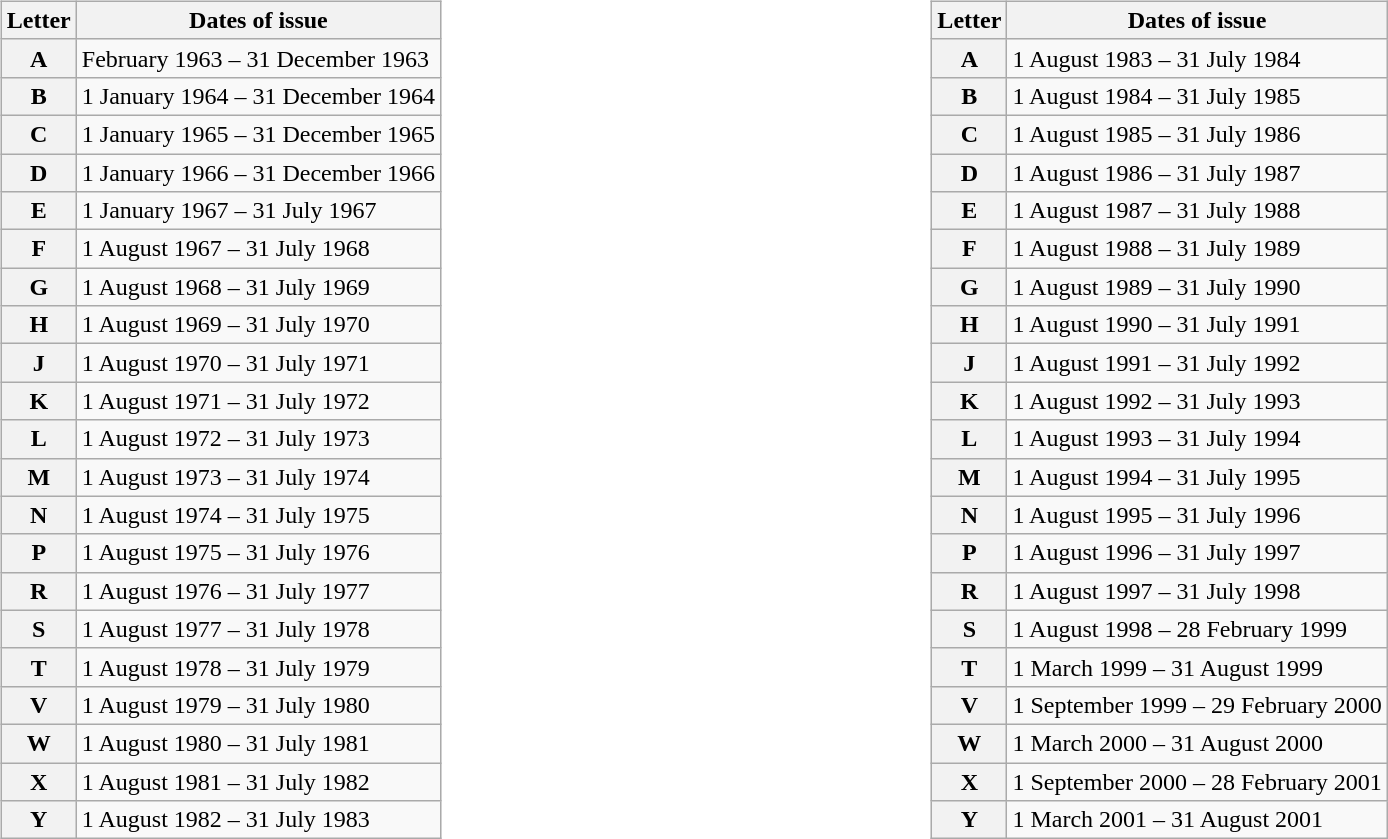<table style="width:100%;" role=presentation>
<tr>
<td style="vertical-align:top;"><br><table class="wikitable">
<tr>
<th scope="col">Letter</th>
<th scope="col">Dates of issue</th>
</tr>
<tr>
<th scope="row">A</th>
<td>February 1963 – 31 December 1963</td>
</tr>
<tr>
<th scope="row">B</th>
<td>1 January 1964 – 31 December 1964</td>
</tr>
<tr>
<th scope="row">C</th>
<td>1 January 1965 – 31 December 1965</td>
</tr>
<tr>
<th scope="row">D</th>
<td>1 January 1966 – 31 December 1966</td>
</tr>
<tr>
<th scope="row">E</th>
<td>1 January 1967 – 31 July 1967</td>
</tr>
<tr>
<th scope="row">F</th>
<td>1 August 1967 – 31 July 1968</td>
</tr>
<tr>
<th scope="row">G</th>
<td>1 August 1968 – 31 July 1969</td>
</tr>
<tr>
<th scope="row">H</th>
<td>1 August 1969 – 31 July 1970</td>
</tr>
<tr>
<th scope="row">J</th>
<td>1 August 1970 – 31 July 1971</td>
</tr>
<tr>
<th scope="row">K</th>
<td>1 August 1971 – 31 July 1972</td>
</tr>
<tr>
<th scope="row">L</th>
<td>1 August 1972 – 31 July 1973</td>
</tr>
<tr>
<th scope="row">M</th>
<td>1 August 1973 – 31 July 1974</td>
</tr>
<tr>
<th scope="row">N</th>
<td>1 August 1974 – 31 July 1975</td>
</tr>
<tr>
<th scope="row">P</th>
<td>1 August 1975 – 31 July 1976</td>
</tr>
<tr>
<th scope="row">R</th>
<td>1 August 1976 – 31 July 1977</td>
</tr>
<tr>
<th scope="row">S</th>
<td>1 August 1977 – 31 July 1978</td>
</tr>
<tr>
<th scope="row">T</th>
<td>1 August 1978 – 31 July 1979</td>
</tr>
<tr>
<th scope="row">V</th>
<td>1 August 1979 – 31 July 1980</td>
</tr>
<tr>
<th scope="row">W</th>
<td>1 August 1980 – 31 July 1981</td>
</tr>
<tr>
<th scope="row">X</th>
<td>1 August 1981 – 31 July 1982</td>
</tr>
<tr>
<th scope="row">Y</th>
<td>1 August 1982 – 31 July 1983</td>
</tr>
</table>
</td>
<td style="vertical-align:top;"><br><table class="wikitable">
<tr>
<th scope="col">Letter</th>
<th scope="col">Dates of issue</th>
</tr>
<tr>
<th scope="row">A</th>
<td>1 August 1983 – 31 July 1984</td>
</tr>
<tr>
<th scope="row">B</th>
<td>1 August 1984 – 31 July 1985</td>
</tr>
<tr>
<th scope="row">C</th>
<td>1 August 1985 – 31 July 1986</td>
</tr>
<tr>
<th scope="row">D</th>
<td>1 August 1986 – 31 July 1987</td>
</tr>
<tr>
<th scope="row">E</th>
<td>1 August 1987 – 31 July 1988</td>
</tr>
<tr>
<th scope="row">F</th>
<td>1 August 1988 – 31 July 1989</td>
</tr>
<tr>
<th scope="row">G</th>
<td>1 August 1989 – 31 July 1990</td>
</tr>
<tr>
<th scope="row">H</th>
<td>1 August 1990 – 31 July 1991</td>
</tr>
<tr>
<th scope="row">J</th>
<td>1 August 1991 – 31 July 1992</td>
</tr>
<tr>
<th scope="row">K</th>
<td>1 August 1992 – 31 July 1993</td>
</tr>
<tr>
<th scope="row">L</th>
<td>1 August 1993 – 31 July 1994</td>
</tr>
<tr>
<th scope="row">M</th>
<td>1 August 1994 – 31 July 1995</td>
</tr>
<tr>
<th scope="row">N</th>
<td>1 August 1995 – 31 July 1996</td>
</tr>
<tr>
<th scope="row">P</th>
<td>1 August 1996 – 31 July 1997</td>
</tr>
<tr>
<th scope="row">R</th>
<td>1 August 1997 – 31 July 1998</td>
</tr>
<tr>
<th scope="row">S</th>
<td>1 August 1998 – 28 February 1999</td>
</tr>
<tr>
<th scope="row">T</th>
<td>1 March 1999 – 31 August 1999</td>
</tr>
<tr>
<th scope="row">V</th>
<td>1 September 1999 – 29 February 2000</td>
</tr>
<tr>
<th scope="row">W</th>
<td>1 March 2000 – 31 August 2000</td>
</tr>
<tr>
<th scope="row">X</th>
<td>1 September 2000 – 28 February 2001</td>
</tr>
<tr>
<th scope="row">Y</th>
<td>1 March 2001 – 31 August 2001</td>
</tr>
</table>
</td>
</tr>
</table>
